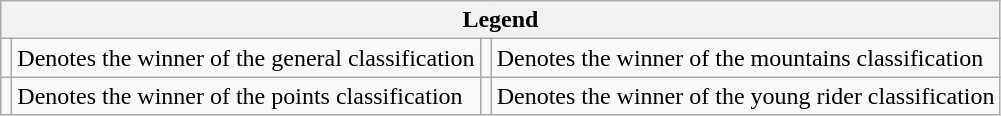<table class="wikitable">
<tr>
<th colspan="4">Legend</th>
</tr>
<tr>
<td></td>
<td>Denotes the winner of the general classification</td>
<td></td>
<td>Denotes the winner of the mountains classification</td>
</tr>
<tr>
<td></td>
<td>Denotes the winner of the points classification</td>
<td></td>
<td>Denotes the winner of the young rider classification</td>
</tr>
</table>
